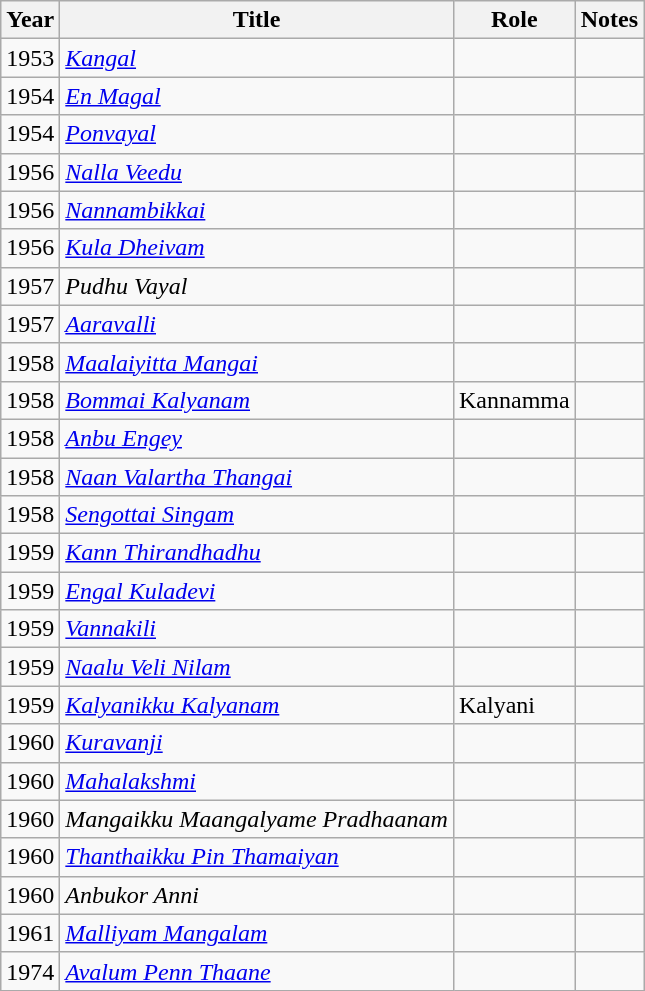<table class="wikitable">
<tr>
<th>Year</th>
<th>Title</th>
<th>Role</th>
<th>Notes</th>
</tr>
<tr>
<td>1953</td>
<td><em><a href='#'>Kangal</a></em></td>
<td></td>
<td></td>
</tr>
<tr>
<td>1954</td>
<td><em><a href='#'>En Magal</a></em></td>
<td></td>
<td></td>
</tr>
<tr>
<td>1954</td>
<td><em><a href='#'>Ponvayal</a></em></td>
<td></td>
<td></td>
</tr>
<tr>
<td>1956</td>
<td><em><a href='#'>Nalla Veedu</a></em></td>
<td></td>
<td></td>
</tr>
<tr>
<td>1956</td>
<td><em><a href='#'>Nannambikkai</a></em></td>
<td></td>
<td></td>
</tr>
<tr>
<td>1956</td>
<td><em><a href='#'>Kula Dheivam</a></em></td>
<td></td>
<td></td>
</tr>
<tr>
<td>1957</td>
<td><em>Pudhu Vayal</em></td>
<td></td>
<td></td>
</tr>
<tr>
<td>1957</td>
<td><em><a href='#'>Aaravalli</a></em></td>
<td></td>
<td></td>
</tr>
<tr>
<td>1958</td>
<td><em><a href='#'>Maalaiyitta Mangai</a></em></td>
<td></td>
<td></td>
</tr>
<tr>
<td>1958</td>
<td><em><a href='#'>Bommai Kalyanam</a></em></td>
<td>Kannamma</td>
<td></td>
</tr>
<tr>
<td>1958</td>
<td><em><a href='#'>Anbu Engey</a></em></td>
<td></td>
<td></td>
</tr>
<tr>
<td>1958</td>
<td><em><a href='#'>Naan Valartha Thangai</a></em></td>
<td></td>
<td></td>
</tr>
<tr>
<td>1958</td>
<td><em><a href='#'>Sengottai Singam</a></em></td>
<td></td>
<td></td>
</tr>
<tr>
<td>1959</td>
<td><em><a href='#'>Kann Thirandhadhu</a></em></td>
<td></td>
<td></td>
</tr>
<tr>
<td>1959</td>
<td><em><a href='#'>Engal Kuladevi</a></em></td>
<td></td>
<td></td>
</tr>
<tr>
<td>1959</td>
<td><em><a href='#'>Vannakili</a></em></td>
<td></td>
<td></td>
</tr>
<tr>
<td>1959</td>
<td><em><a href='#'>Naalu Veli Nilam</a></em></td>
<td></td>
<td></td>
</tr>
<tr>
<td>1959</td>
<td><em><a href='#'>Kalyanikku Kalyanam</a></em></td>
<td>Kalyani</td>
<td></td>
</tr>
<tr>
<td>1960</td>
<td><em><a href='#'>Kuravanji</a></em></td>
<td></td>
<td></td>
</tr>
<tr>
<td>1960</td>
<td><em><a href='#'>Mahalakshmi</a></em></td>
<td></td>
<td></td>
</tr>
<tr>
<td>1960</td>
<td><em>Mangaikku Maangalyame Pradhaanam</em></td>
<td></td>
<td></td>
</tr>
<tr>
<td>1960</td>
<td><em><a href='#'>Thanthaikku Pin Thamaiyan</a></em></td>
<td></td>
<td></td>
</tr>
<tr>
<td>1960</td>
<td><em>Anbukor Anni</em></td>
<td></td>
<td></td>
</tr>
<tr>
<td>1961</td>
<td><em><a href='#'>Malliyam Mangalam</a></em></td>
<td></td>
<td></td>
</tr>
<tr>
<td>1974</td>
<td><em><a href='#'>Avalum Penn Thaane</a></em></td>
<td></td>
<td></td>
</tr>
</table>
